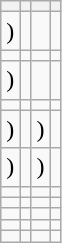<table class="wikitable">
<tr>
<th></th>
<th></th>
<th></th>
<th></th>
</tr>
<tr>
<td>)</td>
<td></td>
<td></td>
<td></td>
</tr>
<tr>
<td></td>
<td></td>
<td></td>
<td></td>
</tr>
<tr>
<td>)</td>
<td></td>
<td></td>
<td></td>
</tr>
<tr>
<td></td>
<td></td>
<td></td>
<td></td>
</tr>
<tr>
<td>)</td>
<td></td>
<td>)</td>
<td></td>
</tr>
<tr>
<td>)</td>
<td></td>
<td>)</td>
<td></td>
</tr>
<tr>
<td></td>
<td></td>
<td></td>
<td></td>
</tr>
<tr>
<td></td>
<td></td>
<td></td>
<td></td>
</tr>
<tr>
<td></td>
<td></td>
<td></td>
<td></td>
</tr>
<tr>
<td></td>
<td></td>
<td></td>
<td></td>
</tr>
<tr>
<td></td>
<td></td>
<td></td>
<td></td>
</tr>
</table>
